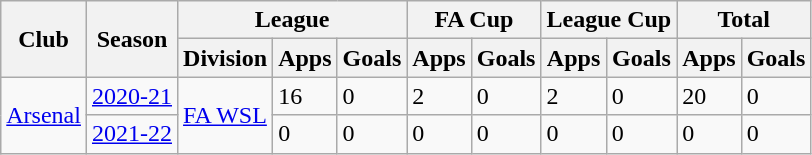<table class="wikitable">
<tr>
<th rowspan="2">Club</th>
<th rowspan="2">Season</th>
<th colspan="3">League</th>
<th colspan="2">FA Cup</th>
<th colspan="2">League Cup</th>
<th colspan="2">Total</th>
</tr>
<tr>
<th>Division</th>
<th>Apps</th>
<th>Goals</th>
<th>Apps</th>
<th>Goals</th>
<th>Apps</th>
<th>Goals</th>
<th>Apps</th>
<th>Goals</th>
</tr>
<tr>
<td rowspan=2><a href='#'>Arsenal</a></td>
<td><a href='#'>2020-21</a></td>
<td rowspan=2><a href='#'>FA WSL</a></td>
<td>16</td>
<td>0</td>
<td>2</td>
<td>0</td>
<td>2</td>
<td>0</td>
<td>20</td>
<td>0</td>
</tr>
<tr>
<td><a href='#'>2021-22</a></td>
<td>0</td>
<td>0</td>
<td>0</td>
<td>0</td>
<td>0</td>
<td>0</td>
<td>0</td>
<td>0</td>
</tr>
</table>
